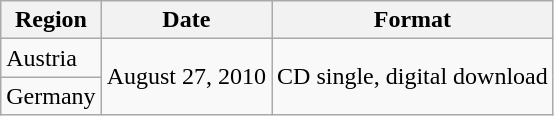<table class="wikitable">
<tr>
<th>Region</th>
<th>Date</th>
<th>Format</th>
</tr>
<tr>
<td>Austria</td>
<td rowspan=2>August 27, 2010</td>
<td rowspan=2>CD single, digital download</td>
</tr>
<tr>
<td>Germany</td>
</tr>
</table>
